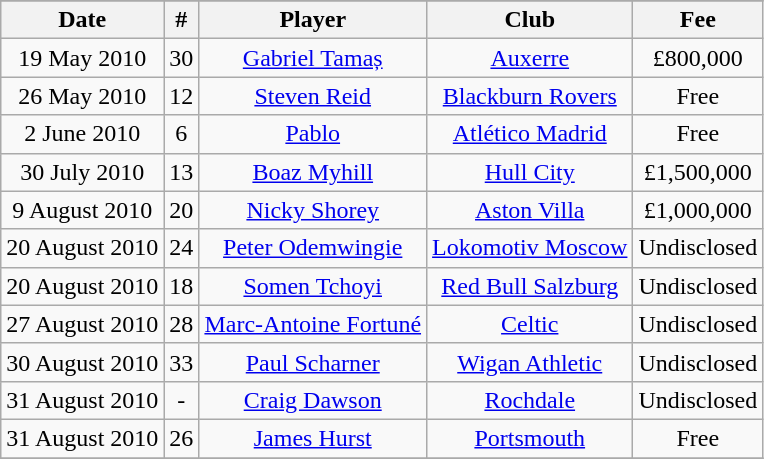<table class="wikitable" style="text-align: center">
<tr>
</tr>
<tr>
<th>Date</th>
<th>#</th>
<th>Player</th>
<th>Club</th>
<th>Fee</th>
</tr>
<tr>
<td>19 May 2010</td>
<td>30</td>
<td>  <a href='#'>Gabriel Tamaș</a></td>
<td> <a href='#'>Auxerre</a></td>
<td>£800,000</td>
</tr>
<tr>
<td>26 May 2010</td>
<td>12</td>
<td>  <a href='#'>Steven Reid</a></td>
<td> <a href='#'>Blackburn Rovers</a></td>
<td>Free</td>
</tr>
<tr>
<td>2 June 2010</td>
<td>6</td>
<td>  <a href='#'>Pablo</a></td>
<td> <a href='#'>Atlético Madrid</a></td>
<td>Free</td>
</tr>
<tr>
<td>30 July 2010</td>
<td>13</td>
<td> <a href='#'>Boaz Myhill</a></td>
<td> <a href='#'>Hull City</a></td>
<td>£1,500,000</td>
</tr>
<tr>
<td>9 August 2010</td>
<td>20</td>
<td> <a href='#'>Nicky Shorey</a></td>
<td> <a href='#'>Aston Villa</a></td>
<td>£1,000,000</td>
</tr>
<tr>
<td>20 August 2010</td>
<td>24</td>
<td> <a href='#'>Peter Odemwingie</a></td>
<td> <a href='#'>Lokomotiv Moscow</a></td>
<td>Undisclosed</td>
</tr>
<tr>
<td>20 August 2010</td>
<td>18</td>
<td> <a href='#'>Somen Tchoyi</a></td>
<td> <a href='#'>Red Bull Salzburg</a></td>
<td>Undisclosed</td>
</tr>
<tr>
<td>27 August 2010</td>
<td>28</td>
<td> <a href='#'>Marc-Antoine Fortuné</a></td>
<td> <a href='#'>Celtic</a></td>
<td>Undisclosed</td>
</tr>
<tr>
<td>30 August 2010</td>
<td>33</td>
<td> <a href='#'>Paul Scharner</a></td>
<td> <a href='#'>Wigan Athletic</a></td>
<td>Undisclosed</td>
</tr>
<tr>
<td>31 August 2010</td>
<td>-</td>
<td> <a href='#'>Craig Dawson</a></td>
<td> <a href='#'>Rochdale</a></td>
<td>Undisclosed</td>
</tr>
<tr>
<td>31 August 2010</td>
<td>26</td>
<td> <a href='#'>James Hurst</a></td>
<td> <a href='#'>Portsmouth</a></td>
<td>Free</td>
</tr>
<tr>
</tr>
</table>
